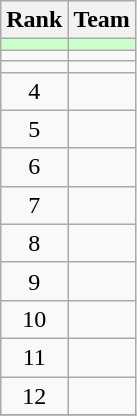<table class="wikitable">
<tr>
<th>Rank</th>
<th>Team</th>
</tr>
<tr bgcolor=#CCFFCC>
<td align=center></td>
<td></td>
</tr>
<tr>
<td align=center></td>
<td></td>
</tr>
<tr>
<td align=center></td>
<td></td>
</tr>
<tr>
<td align=center>4</td>
<td></td>
</tr>
<tr>
<td align=center>5</td>
<td></td>
</tr>
<tr>
<td align=center>6</td>
<td></td>
</tr>
<tr>
<td align=center>7</td>
<td></td>
</tr>
<tr>
<td align=center>8</td>
<td></td>
</tr>
<tr>
<td align=center>9</td>
<td></td>
</tr>
<tr>
<td align=center>10</td>
<td></td>
</tr>
<tr>
<td align=center>11</td>
<td></td>
</tr>
<tr>
<td align=center>12</td>
<td></td>
</tr>
<tr>
</tr>
</table>
